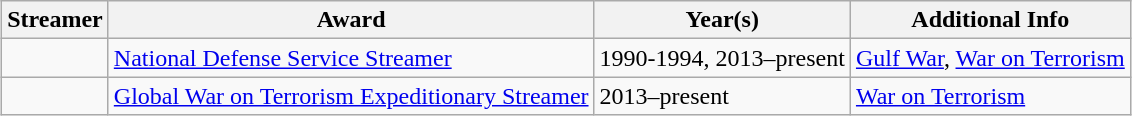<table class="wikitable" style="margin:auto;">
<tr>
<th>Streamer</th>
<th>Award</th>
<th>Year(s)</th>
<th>Additional Info</th>
</tr>
<tr>
<td></td>
<td><a href='#'>National Defense Service Streamer</a></td>
<td>1990-1994, 2013–present</td>
<td><a href='#'>Gulf War</a>, <a href='#'>War on Terrorism</a></td>
</tr>
<tr>
<td></td>
<td><a href='#'>Global War on Terrorism Expeditionary Streamer</a></td>
<td>2013–present</td>
<td><a href='#'>War on Terrorism</a></td>
</tr>
</table>
